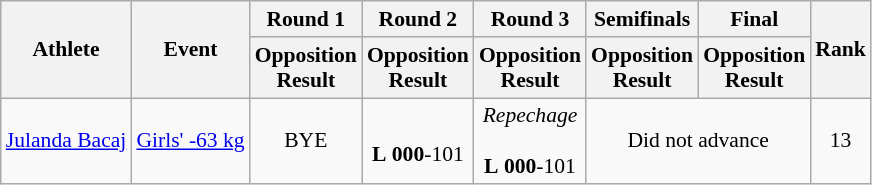<table class="wikitable" border="1" style="font-size:90%">
<tr>
<th rowspan=2>Athlete</th>
<th rowspan=2>Event</th>
<th>Round 1</th>
<th>Round 2</th>
<th>Round 3</th>
<th>Semifinals</th>
<th>Final</th>
<th rowspan=2>Rank</th>
</tr>
<tr>
<th>Opposition<br>Result</th>
<th>Opposition<br>Result</th>
<th>Opposition<br>Result</th>
<th>Opposition<br>Result</th>
<th>Opposition<br>Result</th>
</tr>
<tr>
<td><a href='#'>Julanda Bacaj</a></td>
<td><a href='#'>Girls' -63 kg</a></td>
<td align=center>BYE</td>
<td align=center> <br> <strong>L</strong> <strong>000</strong>-101</td>
<td align=center><em>Repechage</em><br> <br> <strong>L</strong> <strong>000</strong>-101</td>
<td align=center colspan=2>Did not advance</td>
<td align=center>13</td>
</tr>
</table>
